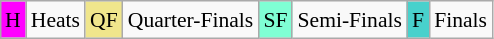<table class="wikitable" style="margin:0.5em auto; font-size:90%; line-height:1.25em;">
<tr>
<td bgcolor="#FF00FF" align=center>H</td>
<td>Heats</td>
<td bgcolor="#F0E68C" align=center>QF</td>
<td>Quarter-Finals</td>
<td bgcolor="#7FFFD4" align=center>SF</td>
<td>Semi-Finals</td>
<td bgcolor="#48D1CC" align=center>F</td>
<td>Finals</td>
</tr>
</table>
